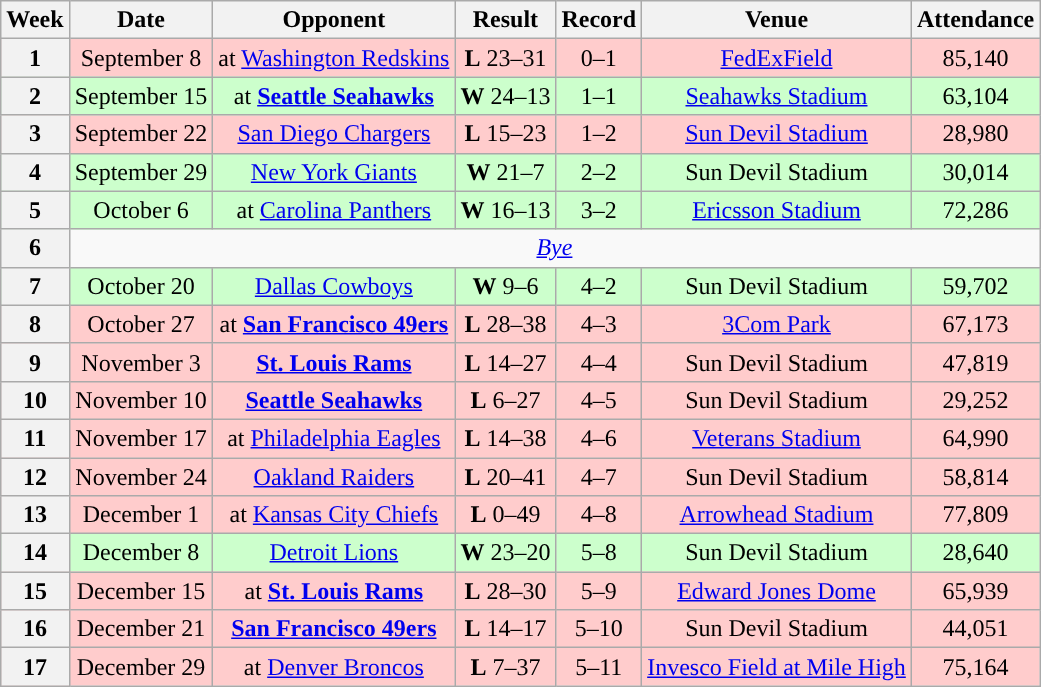<table class="wikitable" style="text-align:center">
<tr>
<th>Week</th>
<th>Date</th>
<th>Opponent</th>
<th>Result</th>
<th>Record</th>
<th>Venue</th>
<th>Attendance</th>
</tr>
<tr style="background:#fcc">
<th>1</th>
<td>September 8</td>
<td>at <a href='#'>Washington Redskins</a></td>
<td><strong>L</strong> 23–31</td>
<td>0–1</td>
<td><a href='#'>FedExField</a></td>
<td>85,140</td>
</tr>
<tr style="background:#cfc">
<th>2</th>
<td>September 15</td>
<td>at <strong><a href='#'>Seattle Seahawks</a></strong></td>
<td><strong>W</strong> 24–13</td>
<td>1–1</td>
<td><a href='#'>Seahawks Stadium</a></td>
<td>63,104</td>
</tr>
<tr style="background:#fcc">
<th>3</th>
<td>September 22</td>
<td><a href='#'>San Diego Chargers</a></td>
<td><strong>L</strong> 15–23</td>
<td>1–2</td>
<td><a href='#'>Sun Devil Stadium</a></td>
<td>28,980</td>
</tr>
<tr style="background:#cfc">
<th>4</th>
<td>September 29</td>
<td><a href='#'>New York Giants</a></td>
<td><strong>W</strong> 21–7</td>
<td>2–2</td>
<td>Sun Devil Stadium</td>
<td>30,014</td>
</tr>
<tr style="background:#cfc">
<th>5</th>
<td>October 6</td>
<td>at <a href='#'>Carolina Panthers</a></td>
<td><strong>W</strong> 16–13</td>
<td>3–2</td>
<td><a href='#'>Ericsson Stadium</a></td>
<td>72,286</td>
</tr>
<tr>
<th>6</th>
<td colspan="7"><em><a href='#'>Bye</a></em></td>
</tr>
<tr style="background:#cfc">
<th>7</th>
<td>October 20</td>
<td><a href='#'>Dallas Cowboys</a></td>
<td><strong>W</strong> 9–6 </td>
<td>4–2</td>
<td>Sun Devil Stadium</td>
<td>59,702</td>
</tr>
<tr style="background:#fcc">
<th>8</th>
<td>October 27</td>
<td>at <strong><a href='#'>San Francisco 49ers</a></strong></td>
<td><strong>L</strong> 28–38</td>
<td>4–3</td>
<td><a href='#'>3Com Park</a></td>
<td>67,173</td>
</tr>
<tr style="background:#fcc">
<th>9</th>
<td>November 3</td>
<td><strong><a href='#'>St. Louis Rams</a></strong></td>
<td><strong>L</strong> 14–27</td>
<td>4–4</td>
<td>Sun Devil Stadium</td>
<td>47,819</td>
</tr>
<tr style="background:#fcc">
<th>10</th>
<td>November 10</td>
<td><strong><a href='#'>Seattle Seahawks</a></strong></td>
<td><strong>L</strong> 6–27</td>
<td>4–5</td>
<td>Sun Devil Stadium</td>
<td>29,252</td>
</tr>
<tr style="background:#fcc">
<th>11</th>
<td>November 17</td>
<td>at <a href='#'>Philadelphia Eagles</a></td>
<td><strong>L</strong> 14–38</td>
<td>4–6</td>
<td><a href='#'>Veterans Stadium</a></td>
<td>64,990</td>
</tr>
<tr style="background:#fcc">
<th>12</th>
<td>November 24</td>
<td><a href='#'>Oakland Raiders</a></td>
<td><strong>L</strong> 20–41</td>
<td>4–7</td>
<td>Sun Devil Stadium</td>
<td>58,814</td>
</tr>
<tr style="background:#fcc">
<th>13</th>
<td>December 1</td>
<td>at <a href='#'>Kansas City Chiefs</a></td>
<td><strong>L</strong> 0–49</td>
<td>4–8</td>
<td><a href='#'>Arrowhead Stadium</a></td>
<td>77,809</td>
</tr>
<tr style="background:#cfc">
<th>14</th>
<td>December 8</td>
<td><a href='#'>Detroit Lions</a></td>
<td><strong>W</strong> 23–20 </td>
<td>5–8</td>
<td>Sun Devil Stadium</td>
<td>28,640</td>
</tr>
<tr style="background:#fcc">
<th>15</th>
<td>December 15</td>
<td>at <strong><a href='#'>St. Louis Rams</a></strong></td>
<td><strong>L</strong> 28–30</td>
<td>5–9</td>
<td><a href='#'>Edward Jones Dome</a></td>
<td>65,939</td>
</tr>
<tr style="background:#fcc">
<th>16</th>
<td>December 21</td>
<td><strong><a href='#'>San Francisco 49ers</a></strong></td>
<td><strong>L</strong> 14–17</td>
<td>5–10</td>
<td>Sun Devil Stadium</td>
<td>44,051</td>
</tr>
<tr style="background:#fcc">
<th>17</th>
<td>December 29</td>
<td>at <a href='#'>Denver Broncos</a></td>
<td><strong>L</strong> 7–37</td>
<td>5–11</td>
<td><a href='#'>Invesco Field at Mile High</a></td>
<td>75,164</td>
</tr>
</table>
